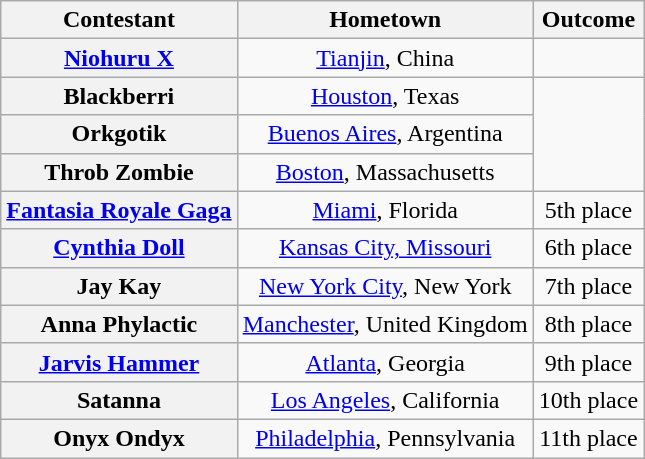<table class="wikitable sortable" style="text-align:center">
<tr>
<th scope="col">Contestant</th>
<th scope="col">Hometown</th>
<th scope="col">Outcome</th>
</tr>
<tr>
<th scope="row"><a href='#'>Niohuru X</a></th>
<td><a href='#'>Tianjin</a>, China</td>
<td></td>
</tr>
<tr>
<th scope="row">Blackberri</th>
<td><a href='#'>Houston</a>, Texas</td>
<td rowspan="3"></td>
</tr>
<tr>
<th scope="row">Orkgotik</th>
<td><a href='#'>Buenos Aires</a>, Argentina</td>
</tr>
<tr>
<th scope="row">Throb Zombie</th>
<td><a href='#'>Boston</a>, Massachusetts</td>
</tr>
<tr>
<th scope="row" nowrap><a href='#'>Fantasia Royale Gaga</a></th>
<td><a href='#'>Miami</a>, Florida</td>
<td>5th place</td>
</tr>
<tr>
<th scope="row"><a href='#'>Cynthia Doll</a></th>
<td><a href='#'>Kansas City, Missouri</a></td>
<td>6th place</td>
</tr>
<tr>
<th scope="row">Jay Kay</th>
<td><a href='#'>New York City</a>, New York</td>
<td>7th place</td>
</tr>
<tr>
<th scope="row">Anna Phylactic</th>
<td nowrap><a href='#'>Manchester</a>, United Kingdom</td>
<td>8th place</td>
</tr>
<tr>
<th scope="row"><a href='#'>Jarvis Hammer</a></th>
<td><a href='#'>Atlanta</a>, Georgia</td>
<td>9th place</td>
</tr>
<tr>
<th scope="row">Satanna</th>
<td><a href='#'>Los Angeles</a>, California</td>
<td>10th place</td>
</tr>
<tr>
<th scope="row">Onyx Ondyx</th>
<td><a href='#'>Philadelphia</a>, Pennsylvania</td>
<td>11th place</td>
</tr>
</table>
